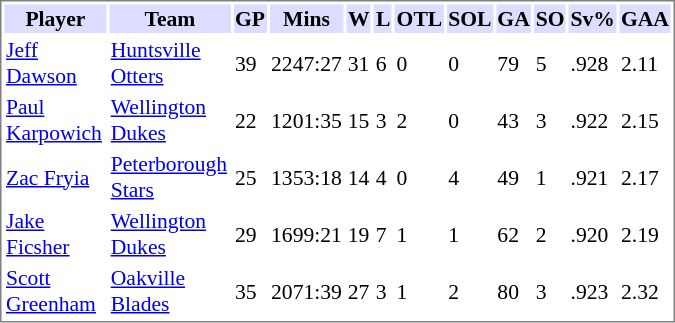<table cellpadding="0">
<tr align="left" style="vertical-align: top">
<td></td>
<td><br><table cellpadding="1" width="450px" style="font-size: 90%; border: 1px solid gray;">
<tr>
<th bgcolor="#DDDDFF" width="27.5%">Player</th>
<th bgcolor="#DDDDFF" width="27.5%">Team</th>
<th bgcolor="#DDDDFF" width="5%">GP</th>
<th bgcolor="#DDDDFF" width="5%">Mins</th>
<th bgcolor="#DDDDFF" width="5%">W</th>
<th bgcolor="#DDDDFF" width="5%">L</th>
<th bgcolor="#DDDDFF" width="5%">OTL</th>
<th bgcolor="#DDDDFF" width="5%">SOL</th>
<th bgcolor="#DDDDFF" width="5%">GA</th>
<th bgcolor="#DDDDFF" width="5%">SO</th>
<th bgcolor="#DDDDFF" width="5%">Sv%</th>
<th bgcolor="#DDDDFF" width="5%">GAA</th>
</tr>
<tr>
<td><a href='#'>Jeff Dawson</a></td>
<td><a href='#'>Huntsville Otters</a></td>
<td>39</td>
<td>2247:27</td>
<td>31</td>
<td>6</td>
<td>0</td>
<td>0</td>
<td>79</td>
<td>5</td>
<td>.928</td>
<td>2.11</td>
</tr>
<tr>
<td><a href='#'>Paul Karpowich</a></td>
<td><a href='#'>Wellington Dukes</a></td>
<td>22</td>
<td>1201:35</td>
<td>15</td>
<td>3</td>
<td>2</td>
<td>0</td>
<td>43</td>
<td>3</td>
<td>.922</td>
<td>2.15</td>
</tr>
<tr>
<td><a href='#'>Zac Fryia</a></td>
<td><a href='#'>Peterborough Stars</a></td>
<td>25</td>
<td>1353:18</td>
<td>14</td>
<td>4</td>
<td>0</td>
<td>4</td>
<td>49</td>
<td>1</td>
<td>.921</td>
<td>2.17</td>
</tr>
<tr>
<td><a href='#'>Jake Ficsher</a></td>
<td><a href='#'>Wellington Dukes</a></td>
<td>29</td>
<td>1699:21</td>
<td>19</td>
<td>7</td>
<td>1</td>
<td>1</td>
<td>62</td>
<td>2</td>
<td>.920</td>
<td>2.19</td>
</tr>
<tr>
<td><a href='#'>Scott Greenham</a></td>
<td><a href='#'>Oakville Blades</a></td>
<td>35</td>
<td>2071:39</td>
<td>27</td>
<td>3</td>
<td>1</td>
<td>2</td>
<td>80</td>
<td>3</td>
<td>.923</td>
<td>2.32</td>
</tr>
</table>
</td>
</tr>
</table>
